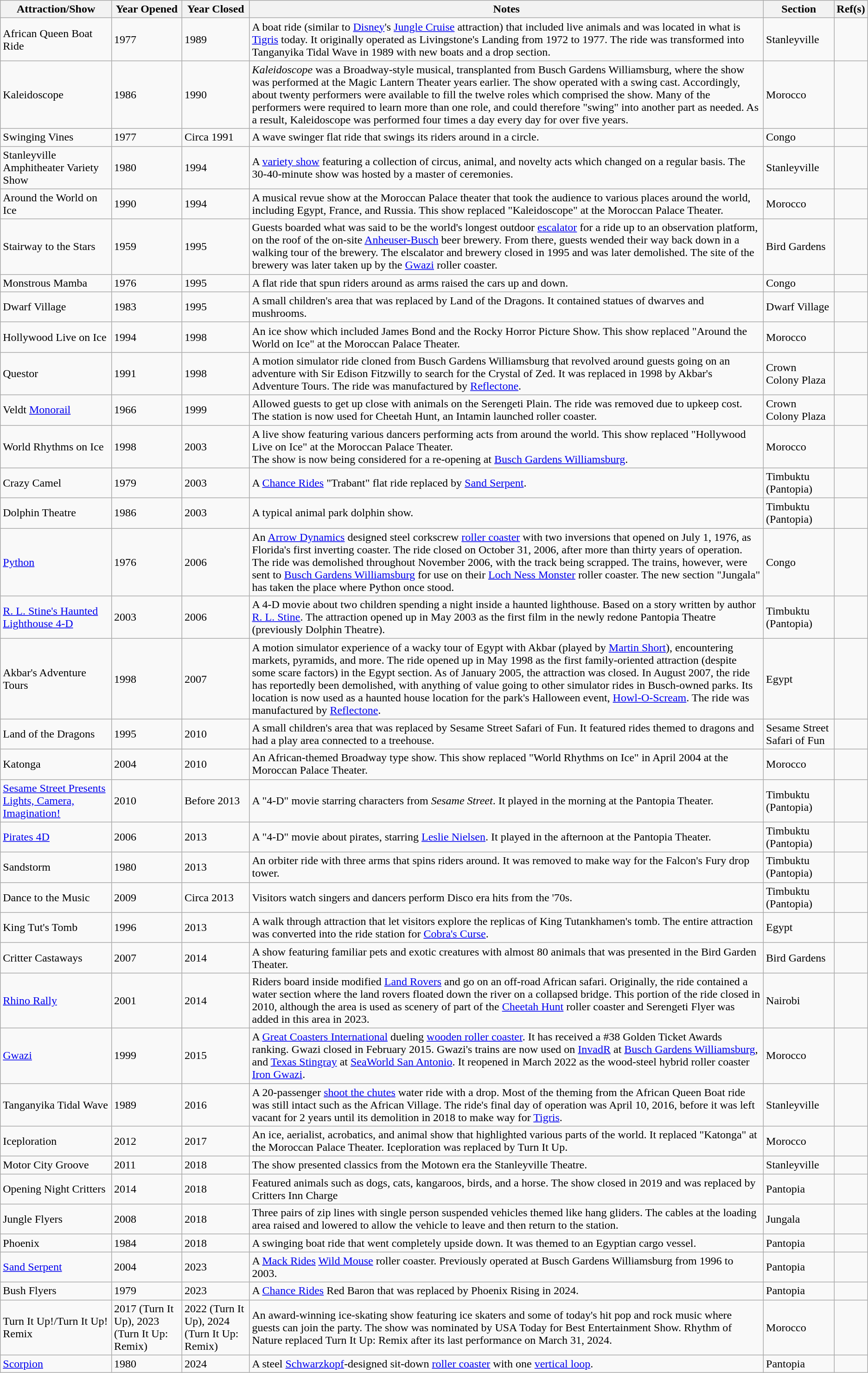<table class="wikitable">
<tr>
<th>Attraction/Show</th>
<th>Year Opened</th>
<th>Year Closed</th>
<th>Notes</th>
<th>Section</th>
<th>Ref(s)</th>
</tr>
<tr>
<td>African Queen Boat Ride</td>
<td>1977</td>
<td>1989</td>
<td>A boat ride (similar to <a href='#'>Disney</a>'s <a href='#'>Jungle Cruise</a> attraction) that included live animals and was located in what is <a href='#'>Tigris</a> today. It originally operated as Livingstone's Landing from 1972 to 1977. The ride was transformed into Tanganyika Tidal Wave in 1989 with new boats and a drop section.</td>
<td>Stanleyville</td>
<td></td>
</tr>
<tr>
<td>Kaleidoscope</td>
<td>1986</td>
<td>1990</td>
<td><em>Kaleidoscope</em> was a Broadway-style musical, transplanted from Busch Gardens Williamsburg, where the show was performed at the Magic Lantern Theater years earlier. The show operated with a swing cast. Accordingly, about twenty performers were available to fill the twelve roles which comprised the show. Many of the performers were required to learn more than one role, and could therefore "swing" into another part as needed. As a result, Kaleidoscope was performed four times a day every day for over five years.</td>
<td>Morocco</td>
<td></td>
</tr>
<tr>
<td>Swinging Vines</td>
<td>1977</td>
<td>Circa 1991</td>
<td>A wave swinger flat ride that swings its riders around in a circle.</td>
<td>Congo</td>
<td></td>
</tr>
<tr>
<td>Stanleyville Amphitheater Variety Show</td>
<td>1980</td>
<td>1994</td>
<td>A <a href='#'>variety show</a> featuring a collection of circus, animal, and novelty acts which changed on a regular basis. The 30-40-minute show was hosted by a master of ceremonies.</td>
<td>Stanleyville</td>
<td></td>
</tr>
<tr>
<td>Around the World on Ice</td>
<td>1990</td>
<td>1994</td>
<td>A musical revue show at the Moroccan Palace theater that took the audience to various places around the world, including Egypt, France, and Russia. This show replaced "Kaleidoscope" at the Moroccan Palace Theater.</td>
<td>Morocco</td>
<td></td>
</tr>
<tr>
<td>Stairway to the Stars</td>
<td>1959</td>
<td>1995</td>
<td>Guests boarded what was said to be the world's longest outdoor <a href='#'>escalator</a> for a ride up to an observation platform, on the roof of the on-site <a href='#'>Anheuser-Busch</a> beer brewery. From there, guests wended their way back down in a walking tour of the brewery. The elscalator and brewery closed in 1995 and was later demolished. The site of the brewery was later taken up by the <a href='#'>Gwazi</a> roller coaster.</td>
<td>Bird Gardens</td>
<td></td>
</tr>
<tr>
<td>Monstrous Mamba</td>
<td>1976</td>
<td>1995</td>
<td>A flat ride that spun riders around as arms raised the cars up and down.</td>
<td>Congo</td>
<td></td>
</tr>
<tr>
<td>Dwarf Village</td>
<td>1983</td>
<td>1995</td>
<td>A small children's area that was replaced by Land of the Dragons. It contained statues of dwarves and mushrooms.</td>
<td>Dwarf Village</td>
<td></td>
</tr>
<tr>
<td>Hollywood Live on Ice</td>
<td>1994</td>
<td>1998</td>
<td>An ice show which included James Bond and the Rocky Horror Picture Show. This show replaced "Around the World on Ice" at the Moroccan Palace Theater.</td>
<td>Morocco</td>
<td></td>
</tr>
<tr>
<td>Questor</td>
<td>1991</td>
<td>1998</td>
<td>A motion simulator ride cloned from Busch Gardens Williamsburg that revolved around guests going on an adventure with Sir Edison Fitzwilly to search for the Crystal of Zed. It was replaced in 1998 by Akbar's Adventure Tours. The ride was manufactured by <a href='#'>Reflectone</a>.</td>
<td>Crown Colony Plaza</td>
<td></td>
</tr>
<tr>
<td>Veldt <a href='#'>Monorail</a></td>
<td>1966</td>
<td>1999</td>
<td>Allowed guests to get up close with animals on the Serengeti Plain. The ride was removed due to upkeep cost. The station is now used for Cheetah Hunt, an Intamin launched roller coaster.</td>
<td>Crown Colony Plaza</td>
<td></td>
</tr>
<tr>
<td>World Rhythms on Ice</td>
<td>1998</td>
<td>2003</td>
<td>A live show featuring various dancers performing acts from around the world. This show replaced "Hollywood Live on Ice" at the Moroccan Palace Theater.<br>The show is now being considered for a re-opening at <a href='#'>Busch Gardens Williamsburg</a>.</td>
<td>Morocco</td>
<td></td>
</tr>
<tr>
<td>Crazy Camel</td>
<td>1979</td>
<td>2003</td>
<td>A <a href='#'>Chance Rides</a> "Trabant" flat ride replaced by <a href='#'>Sand Serpent</a>.</td>
<td>Timbuktu (Pantopia)</td>
<td></td>
</tr>
<tr>
<td>Dolphin Theatre</td>
<td>1986</td>
<td>2003</td>
<td>A typical animal park dolphin show.</td>
<td>Timbuktu (Pantopia)</td>
<td></td>
</tr>
<tr>
<td><a href='#'>Python</a></td>
<td>1976</td>
<td>2006</td>
<td>An <a href='#'>Arrow Dynamics</a> designed steel corkscrew <a href='#'>roller coaster</a> with two inversions that opened on July 1, 1976, as Florida's first inverting coaster. The ride closed on October 31, 2006, after more than thirty years of operation. The ride was demolished throughout November 2006, with the track being scrapped. The trains, however, were sent to <a href='#'>Busch Gardens Williamsburg</a> for use on their <a href='#'>Loch Ness Monster</a> roller coaster. The new section "Jungala" has taken the place where Python once stood.</td>
<td>Congo</td>
<td></td>
</tr>
<tr>
<td><a href='#'>R. L. Stine's Haunted Lighthouse 4-D</a></td>
<td>2003</td>
<td>2006</td>
<td>A 4-D movie about two children spending a night inside a haunted lighthouse. Based on a story written by author <a href='#'>R. L. Stine</a>. The attraction opened up in May 2003 as the first film in the newly redone Pantopia Theatre (previously Dolphin Theatre).</td>
<td>Timbuktu (Pantopia)</td>
<td></td>
</tr>
<tr>
<td>Akbar's Adventure Tours</td>
<td>1998</td>
<td>2007</td>
<td>A motion simulator experience of a wacky tour of Egypt with Akbar (played by <a href='#'>Martin Short</a>), encountering markets, pyramids, and more. The ride opened up in May 1998 as the first family-oriented attraction (despite some scare factors) in the Egypt section. As of January 2005, the attraction was closed. In August 2007, the ride has reportedly been demolished, with anything of value going to other simulator rides in Busch-owned parks. Its location is now used as a haunted house location for the park's Halloween event, <a href='#'>Howl-O-Scream</a>.  The ride was manufactured by <a href='#'>Reflectone</a>.</td>
<td>Egypt</td>
<td></td>
</tr>
<tr>
<td>Land of the Dragons</td>
<td>1995</td>
<td>2010</td>
<td>A small children's area that was replaced by Sesame Street Safari of Fun. It featured rides themed to dragons and had a play area connected to a treehouse.</td>
<td>Sesame Street Safari of Fun</td>
<td></td>
</tr>
<tr>
<td>Katonga</td>
<td>2004</td>
<td>2010</td>
<td>An African-themed Broadway type show. This show replaced "World Rhythms on Ice" in April 2004 at the Moroccan Palace Theater.</td>
<td>Morocco</td>
<td></td>
</tr>
<tr>
<td><a href='#'>Sesame Street Presents Lights, Camera, Imagination!</a></td>
<td>2010</td>
<td>Before 2013</td>
<td>A "4-D" movie starring characters from <em>Sesame Street</em>. It played in the morning at the Pantopia Theater.</td>
<td>Timbuktu (Pantopia)</td>
<td></td>
</tr>
<tr>
<td><a href='#'>Pirates 4D</a></td>
<td>2006</td>
<td>2013</td>
<td>A "4-D" movie about pirates, starring <a href='#'>Leslie Nielsen</a>. It played in the afternoon at the Pantopia Theater.</td>
<td>Timbuktu (Pantopia)</td>
<td></td>
</tr>
<tr>
<td>Sandstorm</td>
<td>1980</td>
<td>2013</td>
<td>An orbiter ride with three arms that spins riders around. It was removed to make way for the Falcon's Fury drop tower.</td>
<td>Timbuktu (Pantopia)</td>
<td></td>
</tr>
<tr>
<td>Dance to the Music</td>
<td>2009</td>
<td>Circa 2013</td>
<td>Visitors watch singers and dancers perform Disco era hits from the '70s.</td>
<td>Timbuktu (Pantopia)</td>
<td></td>
</tr>
<tr>
<td>King Tut's Tomb</td>
<td>1996</td>
<td>2013</td>
<td>A walk through attraction that let visitors explore the replicas of King Tutankhamen's tomb. The entire attraction was converted into the ride station for <a href='#'>Cobra's Curse</a>.</td>
<td>Egypt</td>
<td></td>
</tr>
<tr>
<td>Critter Castaways</td>
<td>2007</td>
<td>2014</td>
<td>A show featuring familiar pets and exotic creatures with almost 80 animals that was presented in the Bird Garden Theater.</td>
<td>Bird Gardens</td>
<td></td>
</tr>
<tr>
<td><a href='#'>Rhino Rally</a></td>
<td>2001</td>
<td>2014</td>
<td>Riders board inside modified <a href='#'>Land Rovers</a> and go on an off-road African safari. Originally, the ride contained a water section where the land rovers floated down the river on a collapsed bridge. This portion of the ride closed in 2010, although the area is used as scenery of part of the <a href='#'>Cheetah Hunt</a> roller coaster and Serengeti Flyer was added in this area in 2023.</td>
<td>Nairobi</td>
<td></td>
</tr>
<tr>
<td><a href='#'>Gwazi</a></td>
<td>1999</td>
<td>2015</td>
<td>A  <a href='#'>Great Coasters International</a> dueling <a href='#'>wooden roller coaster</a>. It has received a #38 Golden Ticket Awards ranking. Gwazi closed in February 2015. Gwazi's trains are now used on <a href='#'>InvadR</a> at <a href='#'>Busch Gardens Williamsburg</a>, and <a href='#'>Texas Stingray</a> at <a href='#'>SeaWorld San Antonio</a>. It reopened in March 2022 as the wood-steel hybrid roller coaster <a href='#'>Iron Gwazi</a>.</td>
<td>Morocco</td>
<td></td>
</tr>
<tr>
<td>Tanganyika Tidal Wave</td>
<td>1989</td>
<td>2016</td>
<td>A 20-passenger <a href='#'>shoot the chutes</a> water ride with a  drop. Most of the theming from the African Queen Boat ride was still intact such as the African Village. The ride's final day of operation was April 10, 2016, before it was left vacant for 2 years until its demolition in 2018 to make way for <a href='#'>Tigris</a>.</td>
<td>Stanleyville</td>
<td></td>
</tr>
<tr>
<td>Iceploration</td>
<td>2012</td>
<td>2017</td>
<td>An ice, aerialist, acrobatics, and animal show that highlighted various parts of the world. It replaced "Katonga" at the Moroccan Palace Theater. Iceploration was replaced by Turn It Up.</td>
<td>Morocco</td>
<td></td>
</tr>
<tr>
<td>Motor City Groove</td>
<td>2011</td>
<td>2018</td>
<td>The show presented classics from the Motown era the Stanleyville Theatre.</td>
<td>Stanleyville</td>
<td></td>
</tr>
<tr>
<td>Opening Night Critters</td>
<td>2014</td>
<td>2018</td>
<td>Featured animals such as dogs, cats, kangaroos, birds, and a horse. The show closed in 2019 and was replaced by Critters Inn Charge</td>
<td>Pantopia</td>
<td></td>
</tr>
<tr>
<td>Jungle Flyers</td>
<td>2008</td>
<td>2018</td>
<td>Three pairs of zip lines with single person suspended vehicles themed like hang gliders. The cables at the loading area raised and lowered to allow the vehicle to leave and then return to the station.</td>
<td>Jungala</td>
<td></td>
</tr>
<tr>
<td>Phoenix</td>
<td>1984</td>
<td>2018</td>
<td>A swinging boat ride that went completely upside down. It was themed to an Egyptian cargo vessel.</td>
<td>Pantopia</td>
<td></td>
</tr>
<tr>
<td><a href='#'>Sand Serpent</a></td>
<td>2004</td>
<td>2023</td>
<td>A <a href='#'>Mack Rides</a> <a href='#'>Wild Mouse</a> roller coaster. Previously operated at Busch Gardens Williamsburg from 1996 to 2003.</td>
<td>Pantopia</td>
<td></td>
</tr>
<tr>
<td>Bush Flyers</td>
<td>1979</td>
<td>2023</td>
<td>A <a href='#'>Chance Rides</a> Red Baron that was replaced by Phoenix Rising in 2024.</td>
<td>Pantopia</td>
</tr>
<tr>
<td>Turn It Up!/Turn It Up! Remix</td>
<td>2017 (Turn It Up), 2023 (Turn It Up: Remix)</td>
<td>2022 (Turn It Up), 2024 (Turn It Up: Remix)</td>
<td>An award-winning ice-skating show featuring ice skaters and some of today's hit pop and rock music where guests can join the party. The show was nominated by USA Today for Best Entertainment Show. Rhythm of Nature replaced Turn It Up: Remix after its last performance on March 31, 2024.</td>
<td>Morocco</td>
<td></td>
</tr>
<tr>
<td><a href='#'>Scorpion</a></td>
<td>1980</td>
<td>2024</td>
<td>A steel <a href='#'>Schwarzkopf</a>-designed sit-down <a href='#'>roller coaster</a> with one <a href='#'>vertical loop</a>.</td>
<td>Pantopia</td>
<td></td>
</tr>
</table>
